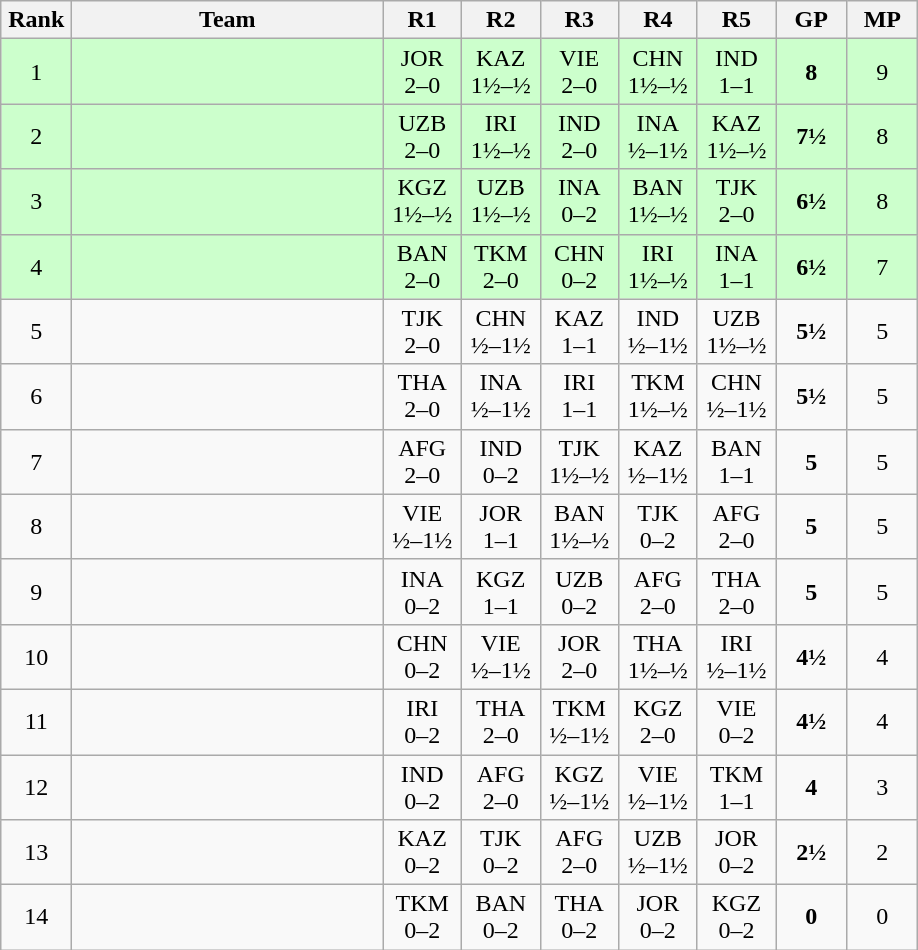<table class=wikitable style="text-align:center">
<tr>
<th width=40>Rank</th>
<th width=200>Team</th>
<th width=45>R1</th>
<th width=45>R2</th>
<th width=45>R3</th>
<th width=45>R4</th>
<th width=45>R5</th>
<th width=40>GP</th>
<th width=40>MP</th>
</tr>
<tr style="background:#ccffcc;">
<td>1</td>
<td align=left></td>
<td>JOR<br>2–0</td>
<td>KAZ<br>1½–½</td>
<td>VIE<br>2–0</td>
<td>CHN<br>1½–½</td>
<td>IND<br>1–1</td>
<td><strong>8</strong></td>
<td>9</td>
</tr>
<tr style="background:#ccffcc;">
<td>2</td>
<td align=left></td>
<td>UZB<br>2–0</td>
<td>IRI<br>1½–½</td>
<td>IND<br>2–0</td>
<td>INA<br>½–1½</td>
<td>KAZ<br>1½–½</td>
<td><strong>7½</strong></td>
<td>8</td>
</tr>
<tr style="background:#ccffcc;">
<td>3</td>
<td align=left></td>
<td>KGZ<br>1½–½</td>
<td>UZB<br>1½–½</td>
<td>INA<br>0–2</td>
<td>BAN<br>1½–½</td>
<td>TJK<br>2–0</td>
<td><strong>6½</strong></td>
<td>8</td>
</tr>
<tr style="background:#ccffcc;">
<td>4</td>
<td align=left></td>
<td>BAN<br>2–0</td>
<td>TKM<br>2–0</td>
<td>CHN<br>0–2</td>
<td>IRI<br>1½–½</td>
<td>INA<br>1–1</td>
<td><strong>6½</strong></td>
<td>7</td>
</tr>
<tr>
<td>5</td>
<td align=left></td>
<td>TJK<br>2–0</td>
<td>CHN<br>½–1½</td>
<td>KAZ<br>1–1</td>
<td>IND<br>½–1½</td>
<td>UZB<br>1½–½</td>
<td><strong>5½</strong></td>
<td>5</td>
</tr>
<tr>
<td>6</td>
<td align=left></td>
<td>THA<br>2–0</td>
<td>INA<br>½–1½</td>
<td>IRI<br>1–1</td>
<td>TKM<br>1½–½</td>
<td>CHN<br>½–1½</td>
<td><strong>5½</strong></td>
<td>5</td>
</tr>
<tr>
<td>7</td>
<td align=left></td>
<td>AFG<br>2–0</td>
<td>IND<br>0–2</td>
<td>TJK<br>1½–½</td>
<td>KAZ<br>½–1½</td>
<td>BAN<br>1–1</td>
<td><strong>5</strong></td>
<td>5</td>
</tr>
<tr>
<td>8</td>
<td align=left></td>
<td>VIE<br>½–1½</td>
<td>JOR<br>1–1</td>
<td>BAN<br>1½–½</td>
<td>TJK<br>0–2</td>
<td>AFG<br>2–0</td>
<td><strong>5</strong></td>
<td>5</td>
</tr>
<tr>
<td>9</td>
<td align=left></td>
<td>INA<br>0–2</td>
<td>KGZ<br>1–1</td>
<td>UZB<br>0–2</td>
<td>AFG<br>2–0</td>
<td>THA<br>2–0</td>
<td><strong>5</strong></td>
<td>5</td>
</tr>
<tr>
<td>10</td>
<td align=left></td>
<td>CHN<br>0–2</td>
<td>VIE<br>½–1½</td>
<td>JOR<br>2–0</td>
<td>THA<br>1½–½</td>
<td>IRI<br>½–1½</td>
<td><strong>4½</strong></td>
<td>4</td>
</tr>
<tr>
<td>11</td>
<td align=left></td>
<td>IRI<br>0–2</td>
<td>THA<br>2–0</td>
<td>TKM<br>½–1½</td>
<td>KGZ<br>2–0</td>
<td>VIE<br>0–2</td>
<td><strong>4½</strong></td>
<td>4</td>
</tr>
<tr>
<td>12</td>
<td align=left></td>
<td>IND<br>0–2</td>
<td>AFG<br>2–0</td>
<td>KGZ<br>½–1½</td>
<td>VIE<br>½–1½</td>
<td>TKM<br>1–1</td>
<td><strong>4</strong></td>
<td>3</td>
</tr>
<tr>
<td>13</td>
<td align=left></td>
<td>KAZ<br>0–2</td>
<td>TJK<br>0–2</td>
<td>AFG<br>2–0</td>
<td>UZB<br>½–1½</td>
<td>JOR<br>0–2</td>
<td><strong>2½</strong></td>
<td>2</td>
</tr>
<tr>
<td>14</td>
<td align=left></td>
<td>TKM<br>0–2</td>
<td>BAN<br>0–2</td>
<td>THA<br>0–2</td>
<td>JOR<br>0–2</td>
<td>KGZ<br>0–2</td>
<td><strong>0</strong></td>
<td>0</td>
</tr>
</table>
